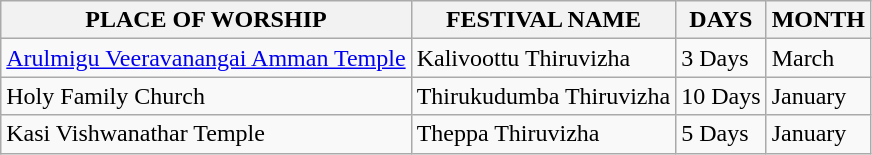<table class="wikitable">
<tr>
<th>PLACE OF WORSHIP</th>
<th>FESTIVAL NAME</th>
<th>DAYS</th>
<th>MONTH</th>
</tr>
<tr>
<td><a href='#'>Arulmigu Veeravanangai Amman Temple</a></td>
<td>Kalivoottu Thiruvizha</td>
<td>3 Days</td>
<td>March</td>
</tr>
<tr>
<td>Holy Family Church</td>
<td>Thirukudumba Thiruvizha</td>
<td>10 Days</td>
<td>January</td>
</tr>
<tr>
<td>Kasi Vishwanathar Temple</td>
<td>Theppa Thiruvizha</td>
<td>5 Days</td>
<td>January</td>
</tr>
</table>
